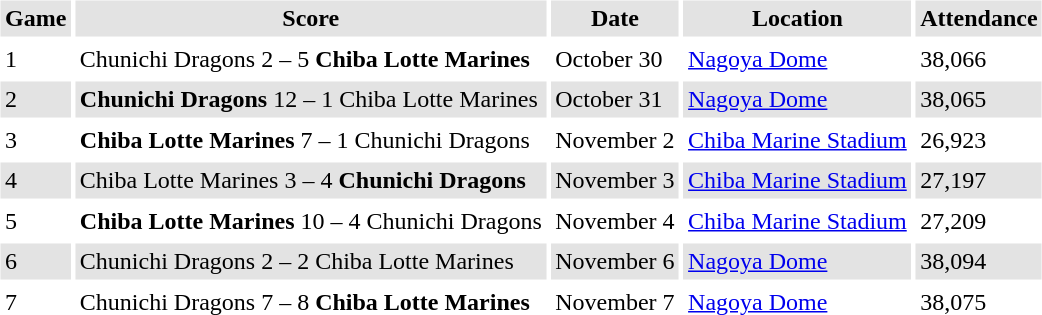<table border="0" cellspacing="3" cellpadding="3">
<tr style="background: #e3e3e3;">
<th>Game</th>
<th>Score</th>
<th>Date</th>
<th>Location</th>
<th>Attendance</th>
</tr>
<tr>
<td>1</td>
<td>Chunichi Dragons  2 – 5 <strong>Chiba Lotte Marines</strong></td>
<td>October 30</td>
<td><a href='#'>Nagoya Dome</a></td>
<td>38,066</td>
</tr>
<tr style="background: #e3e3e3;">
<td>2</td>
<td><strong>Chunichi Dragons</strong>  12 – 1 Chiba Lotte Marines</td>
<td>October 31</td>
<td><a href='#'>Nagoya Dome</a></td>
<td>38,065</td>
</tr>
<tr>
<td>3</td>
<td><strong>Chiba Lotte Marines</strong> 7 – 1 Chunichi Dragons</td>
<td>November 2</td>
<td><a href='#'>Chiba Marine Stadium</a></td>
<td>26,923</td>
</tr>
<tr style="background: #e3e3e3;">
<td>4</td>
<td>Chiba Lotte Marines 3 – 4 <strong>Chunichi Dragons</strong></td>
<td>November 3</td>
<td><a href='#'>Chiba Marine Stadium</a></td>
<td>27,197</td>
</tr>
<tr>
<td>5</td>
<td><strong>Chiba Lotte Marines</strong> 10 – 4 Chunichi Dragons</td>
<td>November 4</td>
<td><a href='#'>Chiba Marine Stadium</a></td>
<td>27,209</td>
</tr>
<tr style="background: #e3e3e3;">
<td>6</td>
<td>Chunichi Dragons 2 – 2 Chiba Lotte Marines</td>
<td>November 6</td>
<td><a href='#'>Nagoya Dome</a></td>
<td>38,094</td>
</tr>
<tr>
<td>7</td>
<td>Chunichi Dragons  7 – 8 <strong>Chiba Lotte Marines</strong></td>
<td>November 7</td>
<td><a href='#'>Nagoya Dome</a></td>
<td>38,075</td>
</tr>
</table>
